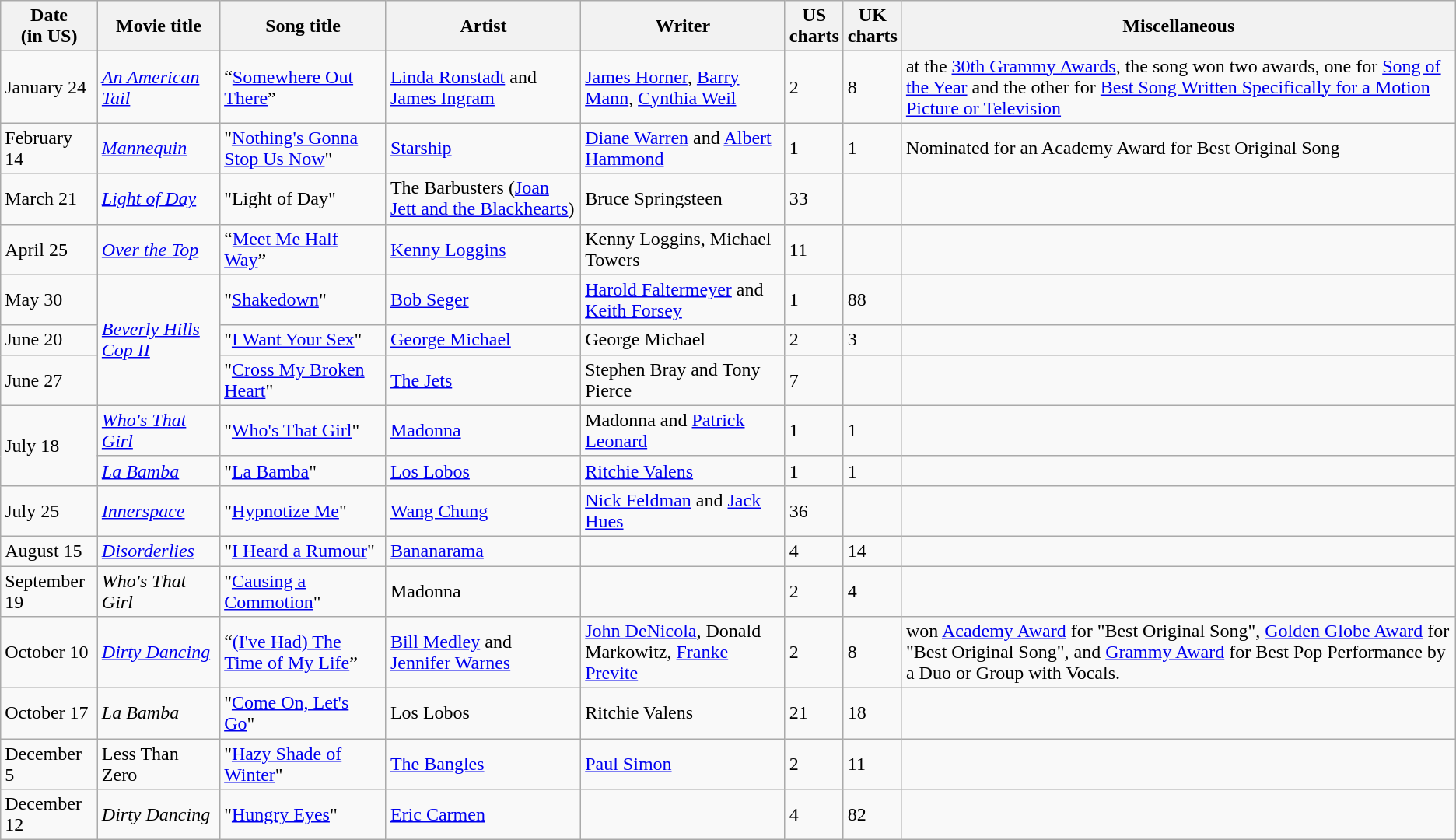<table class="wikitable sortable">
<tr>
<th>Date<br>(in US)</th>
<th>Movie title</th>
<th>Song title</th>
<th>Artist</th>
<th>Writer</th>
<th>US <br>charts</th>
<th>UK<br>charts</th>
<th>Miscellaneous</th>
</tr>
<tr>
<td>January 24</td>
<td><em><a href='#'>An American Tail</a></em></td>
<td>“<a href='#'>Somewhere Out There</a>”</td>
<td><a href='#'>Linda Ronstadt</a> and <a href='#'>James Ingram</a></td>
<td><a href='#'>James Horner</a>, <a href='#'>Barry Mann</a>, <a href='#'>Cynthia Weil</a></td>
<td>2</td>
<td>8</td>
<td>at the <a href='#'>30th Grammy Awards</a>, the song won two awards, one for <a href='#'>Song of the Year</a> and the other for <a href='#'>Best Song Written Specifically for a Motion Picture or Television</a></td>
</tr>
<tr>
<td>February 14</td>
<td><em><a href='#'>Mannequin</a></em></td>
<td>"<a href='#'>Nothing's Gonna Stop Us Now</a>"</td>
<td><a href='#'>Starship</a></td>
<td><a href='#'>Diane Warren</a> and <a href='#'>Albert Hammond</a></td>
<td>1</td>
<td>1</td>
<td>Nominated for an Academy Award for Best Original Song</td>
</tr>
<tr>
<td>March 21</td>
<td><em><a href='#'>Light of Day</a></em></td>
<td>"Light of Day"</td>
<td>The Barbusters (<a href='#'>Joan Jett and the Blackhearts</a>)</td>
<td>Bruce Springsteen</td>
<td>33</td>
<td></td>
<td></td>
</tr>
<tr>
<td>April 25</td>
<td><em><a href='#'>Over the Top</a></em></td>
<td>“<a href='#'>Meet Me Half Way</a>”</td>
<td><a href='#'>Kenny Loggins</a></td>
<td>Kenny Loggins, Michael Towers</td>
<td>11</td>
<td></td>
<td></td>
</tr>
<tr>
<td>May 30</td>
<td rowspan="3"><em><a href='#'>Beverly Hills Cop II</a></em></td>
<td>"<a href='#'>Shakedown</a>"</td>
<td><a href='#'>Bob Seger</a></td>
<td><a href='#'>Harold Faltermeyer</a> and <a href='#'>Keith Forsey</a></td>
<td>1</td>
<td>88</td>
<td></td>
</tr>
<tr>
<td>June 20</td>
<td>"<a href='#'>I Want Your Sex</a>"</td>
<td><a href='#'>George Michael</a></td>
<td>George Michael</td>
<td>2</td>
<td>3</td>
<td></td>
</tr>
<tr>
<td>June 27</td>
<td>"<a href='#'>Cross My Broken Heart</a>"</td>
<td><a href='#'>The Jets</a></td>
<td>Stephen Bray and Tony Pierce</td>
<td>7</td>
<td></td>
<td></td>
</tr>
<tr>
<td rowspan="2">July 18</td>
<td><em><a href='#'>Who's That Girl</a></em></td>
<td>"<a href='#'>Who's That Girl</a>"</td>
<td><a href='#'>Madonna</a></td>
<td>Madonna and <a href='#'>Patrick Leonard</a></td>
<td>1</td>
<td>1</td>
<td></td>
</tr>
<tr>
<td><em><a href='#'>La Bamba</a></em></td>
<td>"<a href='#'>La Bamba</a>"</td>
<td><a href='#'>Los Lobos</a></td>
<td><a href='#'>Ritchie Valens</a></td>
<td>1</td>
<td>1</td>
<td></td>
</tr>
<tr>
<td>July 25</td>
<td><em><a href='#'>Innerspace</a></em></td>
<td>"<a href='#'>Hypnotize Me</a>"</td>
<td><a href='#'>Wang Chung</a></td>
<td><a href='#'>Nick Feldman</a> and <a href='#'>Jack Hues</a></td>
<td>36</td>
<td></td>
<td></td>
</tr>
<tr>
<td>August 15</td>
<td><em><a href='#'>Disorderlies</a></em></td>
<td>"<a href='#'>I Heard a Rumour</a>"</td>
<td><a href='#'>Bananarama</a></td>
<td></td>
<td>4</td>
<td>14</td>
<td></td>
</tr>
<tr>
<td>September 19</td>
<td><em>Who's That Girl</em></td>
<td>"<a href='#'>Causing a Commotion</a>"</td>
<td>Madonna</td>
<td></td>
<td>2</td>
<td>4</td>
<td></td>
</tr>
<tr>
<td>October 10</td>
<td><em><a href='#'>Dirty Dancing</a></em></td>
<td>“<a href='#'>(I've Had) The Time of My Life</a>”</td>
<td><a href='#'>Bill Medley</a> and <a href='#'>Jennifer Warnes</a></td>
<td><a href='#'>John DeNicola</a>, Donald Markowitz, <a href='#'>Franke Previte</a></td>
<td>2</td>
<td>8</td>
<td>won <a href='#'>Academy Award</a> for "Best Original Song", <a href='#'>Golden Globe Award</a> for "Best Original Song", and <a href='#'>Grammy Award</a> for Best Pop Performance by a Duo or Group with Vocals.</td>
</tr>
<tr>
<td>October 17</td>
<td><em>La Bamba</em></td>
<td>"<a href='#'>Come On, Let's Go</a>"</td>
<td>Los Lobos</td>
<td>Ritchie Valens</td>
<td>21</td>
<td>18</td>
<td></td>
</tr>
<tr>
<td>December 5</td>
<td>Less Than Zero</td>
<td>"<a href='#'>Hazy Shade of Winter</a>"</td>
<td><a href='#'>The Bangles</a></td>
<td><a href='#'>Paul Simon</a></td>
<td>2</td>
<td>11</td>
<td></td>
</tr>
<tr>
<td>December 12</td>
<td><em>Dirty Dancing</em></td>
<td>"<a href='#'>Hungry Eyes</a>"</td>
<td><a href='#'>Eric Carmen</a></td>
<td></td>
<td>4</td>
<td>82</td>
<td></td>
</tr>
</table>
